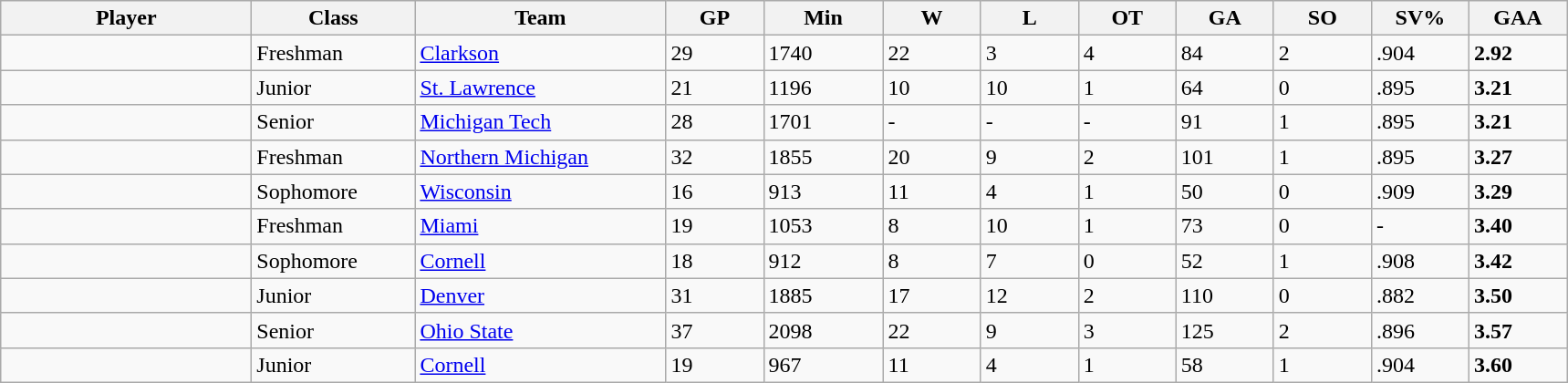<table class="wikitable sortable">
<tr>
<th style="width: 11em;">Player</th>
<th style="width: 7em;">Class</th>
<th style="width: 11em;">Team</th>
<th style="width: 4em;">GP</th>
<th style="width: 5em;">Min</th>
<th style="width: 4em;">W</th>
<th style="width: 4em;">L</th>
<th style="width: 4em;">OT</th>
<th style="width: 4em;">GA</th>
<th style="width: 4em;">SO</th>
<th style="width: 4em;">SV%</th>
<th style="width: 4em;">GAA</th>
</tr>
<tr>
<td></td>
<td>Freshman</td>
<td><a href='#'>Clarkson</a></td>
<td>29</td>
<td>1740</td>
<td>22</td>
<td>3</td>
<td>4</td>
<td>84</td>
<td>2</td>
<td>.904</td>
<td><strong>2.92</strong></td>
</tr>
<tr>
<td></td>
<td>Junior</td>
<td><a href='#'>St. Lawrence</a></td>
<td>21</td>
<td>1196</td>
<td>10</td>
<td>10</td>
<td>1</td>
<td>64</td>
<td>0</td>
<td>.895</td>
<td><strong>3.21</strong></td>
</tr>
<tr>
<td></td>
<td>Senior</td>
<td><a href='#'>Michigan Tech</a></td>
<td>28</td>
<td>1701</td>
<td>-</td>
<td>-</td>
<td>-</td>
<td>91</td>
<td>1</td>
<td>.895</td>
<td><strong>3.21</strong></td>
</tr>
<tr>
<td></td>
<td>Freshman</td>
<td><a href='#'>Northern Michigan</a></td>
<td>32</td>
<td>1855</td>
<td>20</td>
<td>9</td>
<td>2</td>
<td>101</td>
<td>1</td>
<td>.895</td>
<td><strong>3.27</strong></td>
</tr>
<tr>
<td></td>
<td>Sophomore</td>
<td><a href='#'>Wisconsin</a></td>
<td>16</td>
<td>913</td>
<td>11</td>
<td>4</td>
<td>1</td>
<td>50</td>
<td>0</td>
<td>.909</td>
<td><strong>3.29</strong></td>
</tr>
<tr>
<td></td>
<td>Freshman</td>
<td><a href='#'>Miami</a></td>
<td>19</td>
<td>1053</td>
<td>8</td>
<td>10</td>
<td>1</td>
<td>73</td>
<td>0</td>
<td>-</td>
<td><strong>3.40</strong></td>
</tr>
<tr>
<td></td>
<td>Sophomore</td>
<td><a href='#'>Cornell</a></td>
<td>18</td>
<td>912</td>
<td>8</td>
<td>7</td>
<td>0</td>
<td>52</td>
<td>1</td>
<td>.908</td>
<td><strong>3.42</strong></td>
</tr>
<tr>
<td></td>
<td>Junior</td>
<td><a href='#'>Denver</a></td>
<td>31</td>
<td>1885</td>
<td>17</td>
<td>12</td>
<td>2</td>
<td>110</td>
<td>0</td>
<td>.882</td>
<td><strong>3.50</strong></td>
</tr>
<tr>
<td></td>
<td>Senior</td>
<td><a href='#'>Ohio State</a></td>
<td>37</td>
<td>2098</td>
<td>22</td>
<td>9</td>
<td>3</td>
<td>125</td>
<td>2</td>
<td>.896</td>
<td><strong>3.57</strong></td>
</tr>
<tr>
<td></td>
<td>Junior</td>
<td><a href='#'>Cornell</a></td>
<td>19</td>
<td>967</td>
<td>11</td>
<td>4</td>
<td>1</td>
<td>58</td>
<td>1</td>
<td>.904</td>
<td><strong>3.60</strong></td>
</tr>
</table>
